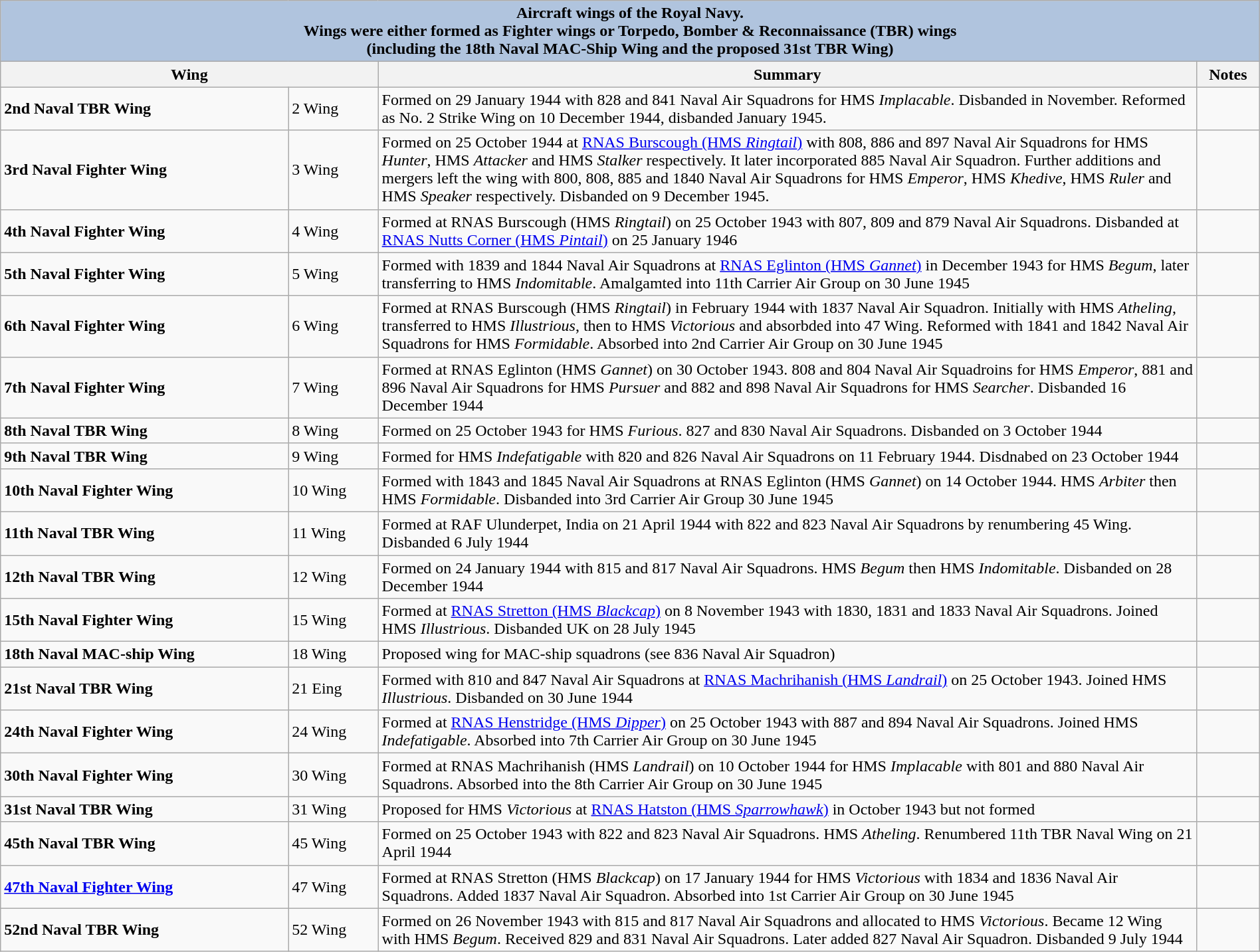<table class="wikitable" style="margin:auto; width:100%;">
<tr>
<th style="align: center; background:#B0C4DE;" colspan=5>Aircraft wings of the Royal Navy.<br>Wings were either formed as Fighter wings or Torpedo, Bomber & Reconnaissance (TBR) wings<br>(including the 18th Naval MAC-Ship Wing and the proposed 31st TBR Wing)</th>
</tr>
<tr>
<th style="text-align:center; width:30%;" colspan=2>Wing</th>
<th style="text-align:center; width:65%;">Summary</th>
<th style="text-align:center; width:5%;">Notes</th>
</tr>
<tr>
<td style="text-align:centre;"><strong>2nd Naval TBR Wing</strong></td>
<td>2 Wing</td>
<td align=left>Formed on 29 January 1944 with 828 and 841 Naval Air Squadrons for HMS <em>Implacable</em>. Disbanded in November. Reformed as No. 2 Strike Wing on 10 December 1944, disbanded January 1945.</td>
<td></td>
</tr>
<tr>
<td style="text-align:centre;"><strong>3rd Naval Fighter Wing</strong></td>
<td>3 Wing</td>
<td align=left>Formed on 25 October 1944 at <a href='#'>RNAS Burscough (HMS <em>Ringtail</em>)</a> with 808, 886 and 897 Naval Air Squadrons for HMS <em>Hunter</em>, HMS <em>Attacker</em> and HMS <em>Stalker</em> respectively. It later incorporated 885 Naval Air Squadron. Further additions and mergers left the wing with 800, 808, 885 and 1840 Naval Air Squadrons for HMS <em>Emperor</em>, HMS <em>Khedive</em>, HMS <em>Ruler</em> and HMS <em>Speaker</em> respectively. Disbanded on 9 December 1945.</td>
<td></td>
</tr>
<tr>
<td style="text-align:centre;"><strong>4th Naval Fighter Wing</strong></td>
<td>4 Wing</td>
<td>Formed at RNAS Burscough (HMS <em>Ringtail</em>) on 25 October 1943 with 807, 809 and 879 Naval Air Squadrons. Disbanded at <a href='#'>RNAS Nutts Corner (HMS <em>Pintail</em>)</a> on 25 January 1946</td>
<td></td>
</tr>
<tr>
<td style="text-align:centre;"><strong>5th Naval Fighter Wing</strong></td>
<td>5 Wing</td>
<td>Formed with 1839 and 1844 Naval Air Squadrons at <a href='#'>RNAS Eglinton (HMS <em>Gannet</em>)</a> in December 1943 for HMS <em>Begum</em>, later transferring to HMS <em>Indomitable</em>. Amalgamted into 11th Carrier Air Group on 30 June 1945</td>
<td></td>
</tr>
<tr>
<td style="text-align:centre;"><strong>6th Naval Fighter Wing</strong></td>
<td>6 Wing</td>
<td>Formed at RNAS Burscough (HMS <em>Ringtail</em>)  in February 1944 with 1837 Naval Air Squadron. Initially with HMS <em>Atheling</em>, transferred to HMS <em>Illustrious</em>, then to HMS <em>Victorious</em> and absorbded into 47 Wing. Reformed with 1841 and 1842 Naval Air Squadrons for HMS <em>Formidable</em>. Absorbed into 2nd Carrier Air Group on 30 June 1945</td>
<td></td>
</tr>
<tr>
<td style="text-align:centre;"><strong>7th Naval Fighter Wing</strong></td>
<td>7 Wing</td>
<td>Formed at RNAS Eglinton (HMS <em>Gannet</em>) on 30 October 1943. 808 and 804 Naval Air Squadroins for HMS <em>Emperor</em>, 881 and 896 Naval Air Squadrons for HMS <em> Pursuer</em> and 882 and 898 Naval Air Squadrons for HMS <em>Searcher</em>. Disbanded 16 December 1944</td>
<td></td>
</tr>
<tr>
<td style="text-align:centre;"><strong>8th Naval TBR Wing</strong></td>
<td>8 Wing</td>
<td>Formed on 25 October 1943 for HMS <em>Furious</em>. 827 and 830 Naval Air Squadrons. Disbanded on 3 October 1944</td>
<td></td>
</tr>
<tr>
<td style="text-align:centre;"><strong>9th Naval TBR Wing</strong></td>
<td>9 Wing</td>
<td>Formed for HMS <em>Indefatigable</em> with 820 and 826 Naval Air Squadrons on 11 February 1944. Disdnabed on 23 October 1944</td>
<td></td>
</tr>
<tr>
<td style="text-align:centre;"><strong>10th Naval Fighter Wing</strong></td>
<td>10 Wing</td>
<td>Formed with 1843 and 1845 Naval Air Squadrons  at RNAS Eglinton (HMS <em>Gannet</em>) on 14 October 1944. HMS <em>Arbiter</em> then HMS <em>Formidable</em>. Disbanded into 3rd Carrier Air Group 30 June 1945</td>
<td></td>
</tr>
<tr>
<td style="text-align:centre;"><strong>11th Naval TBR Wing</strong></td>
<td>11 Wing</td>
<td>Formed at RAF Ulunderpet, India on 21 April 1944 with 822 and 823 Naval Air Squadrons by renumbering 45 Wing. Disbanded 6 July 1944</td>
<td></td>
</tr>
<tr>
<td style="text-align:centre;"><strong>12th Naval TBR Wing</strong></td>
<td>12 Wing</td>
<td>Formed on 24 January 1944 with 815 and 817 Naval Air Squadrons. HMS <em>Begum</em> then HMS <em>Indomitable</em>. Disbanded on 28 December 1944</td>
<td></td>
</tr>
<tr>
<td style="text-align:centre;"><strong>15th Naval Fighter Wing</strong></td>
<td>15 Wing</td>
<td>Formed at <a href='#'>RNAS Stretton (HMS <em>Blackcap</em>)</a> on 8 November 1943 with 1830, 1831 and 1833 Naval Air Squadrons. Joined HMS <em>Illustrious</em>. Disbanded UK on 28 July 1945</td>
<td></td>
</tr>
<tr>
<td style="text-align:centre;"><strong>18th Naval MAC-ship Wing</strong></td>
<td>18 Wing</td>
<td>Proposed wing for MAC-ship squadrons (see 836 Naval Air Squadron)</td>
<td></td>
</tr>
<tr>
<td style="text-align:centre;"><strong>21st Naval TBR Wing</strong></td>
<td>21 Eing</td>
<td>Formed with 810  and 847 Naval Air Squadrons at <a href='#'>RNAS Machrihanish (HMS <em>Landrail</em>)</a> on 25 October 1943. Joined HMS <em>Illustrious</em>. Disbanded on 30 June 1944</td>
<td></td>
</tr>
<tr>
<td style="text-align:centre;"><strong>24th Naval Fighter Wing</strong></td>
<td>24 Wing</td>
<td>Formed at <a href='#'>RNAS Henstridge (HMS <em>Dipper</em>)</a> on 25 October 1943 with 887 and 894 Naval Air Squadrons. Joined HMS <em>Indefatigable</em>. Absorbed into 7th Carrier Air Group on 30 June 1945</td>
<td></td>
</tr>
<tr>
<td style="text-align:centre;"><strong>30th Naval Fighter Wing</strong></td>
<td>30 Wing</td>
<td>Formed at RNAS Machrihanish (HMS <em>Landrail</em>) on 10 October 1944 for HMS <em>Implacable</em> with 801 and 880 Naval Air Squadrons. Absorbed into the 8th Carrier Air Group on 30 June 1945</td>
<td></td>
</tr>
<tr>
<td style="text-align:centre;"><strong>31st Naval TBR Wing</strong></td>
<td>31 Wing</td>
<td>Proposed for HMS <em>Victorious</em> at <a href='#'>RNAS Hatston (HMS <em>Sparrowhawk</em>)</a> in October 1943 but not formed</td>
<td></td>
</tr>
<tr>
<td style="text-align:centre;"><strong>45th Naval TBR Wing</strong></td>
<td>45 Wing</td>
<td>Formed on 25 October 1943 with 822 and 823 Naval Air Squadrons. HMS <em>Atheling</em>. Renumbered 11th TBR Naval Wing on 21 April 1944</td>
<td></td>
</tr>
<tr>
<td style="text-align:centre;"><strong><a href='#'>47th Naval Fighter Wing</a></strong></td>
<td>47 Wing</td>
<td>Formed at RNAS Stretton (HMS <em>Blackcap</em>) on 17 January 1944 for HMS <em>Victorious</em> with 1834 and 1836 Naval Air Squadrons. Added 1837 Naval Air Squadron. Absorbed into 1st Carrier Air Group on 30 June 1945</td>
<td></td>
</tr>
<tr>
<td style="text-align:centre;"><strong>52nd Naval TBR Wing</strong></td>
<td>52 Wing</td>
<td>Formed on 26 November 1943 with 815  and 817 Naval Air Squadrons and allocated to HMS <em>Victorious</em>. Became 12 Wing with HMS <em>Begum</em>. Received 829 and 831 Naval Air Squadrons. Later added 827 Naval Air Squadron. Disbanded 9 July 1944</td>
<td></td>
</tr>
</table>
